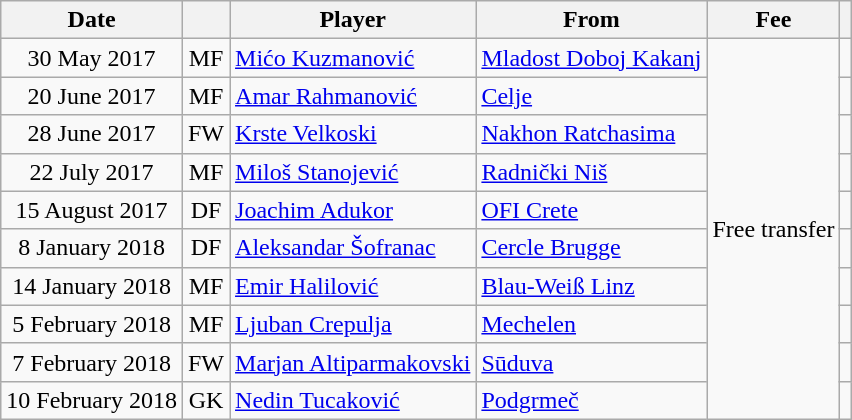<table class="wikitable" style="text-align:center;">
<tr>
<th>Date</th>
<th></th>
<th>Player</th>
<th>From</th>
<th>Fee</th>
<th></th>
</tr>
<tr>
<td>30 May 2017</td>
<td>MF</td>
<td style="text-align:left"> <a href='#'>Mićo Kuzmanović</a></td>
<td style="text-align:left"> <a href='#'>Mladost Doboj Kakanj</a></td>
<td rowspan=10>Free transfer</td>
<td></td>
</tr>
<tr>
<td>20 June 2017</td>
<td>MF</td>
<td style="text-align:left"> <a href='#'>Amar Rahmanović</a></td>
<td style="text-align:left"> <a href='#'>Celje</a></td>
<td></td>
</tr>
<tr>
<td>28 June 2017</td>
<td>FW</td>
<td style="text-align:left"> <a href='#'>Krste Velkoski</a></td>
<td style="text-align:left"> <a href='#'>Nakhon Ratchasima</a></td>
<td></td>
</tr>
<tr>
<td>22 July 2017</td>
<td>MF</td>
<td style="text-align:left"> <a href='#'>Miloš Stanojević</a></td>
<td style="text-align:left"> <a href='#'>Radnički Niš</a></td>
<td></td>
</tr>
<tr>
<td>15 August 2017</td>
<td>DF</td>
<td style="text-align:left"> <a href='#'>Joachim Adukor</a></td>
<td style="text-align:left"> <a href='#'>OFI Crete</a></td>
<td></td>
</tr>
<tr>
<td>8 January 2018</td>
<td>DF</td>
<td style="text-align:left"> <a href='#'>Aleksandar Šofranac</a></td>
<td style="text-align:left"> <a href='#'>Cercle Brugge</a></td>
<td></td>
</tr>
<tr>
<td>14 January 2018</td>
<td>MF</td>
<td style="text-align:left"> <a href='#'>Emir Halilović</a></td>
<td style="text-align:left"> <a href='#'>Blau-Weiß Linz</a></td>
<td></td>
</tr>
<tr>
<td>5 February 2018</td>
<td>MF</td>
<td style="text-align:left"> <a href='#'>Ljuban Crepulja</a></td>
<td style="text-align:left"> <a href='#'>Mechelen</a></td>
<td></td>
</tr>
<tr>
<td>7 February 2018</td>
<td>FW</td>
<td style="text-align:left"> <a href='#'>Marjan Altiparmakovski</a></td>
<td style="text-align:left"> <a href='#'>Sūduva</a></td>
<td></td>
</tr>
<tr>
<td>10 February 2018</td>
<td>GK</td>
<td style="text-align:left"> <a href='#'>Nedin Tucaković</a></td>
<td style="text-align:left"> <a href='#'>Podgrmeč</a></td>
<td></td>
</tr>
</table>
